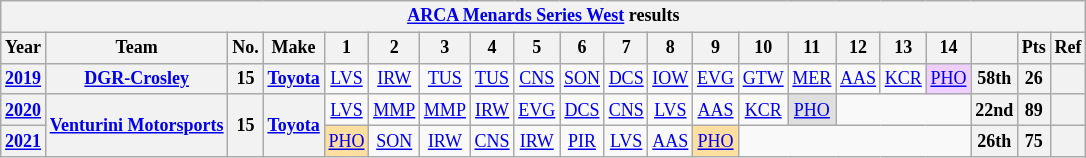<table class="wikitable" style="text-align:center; font-size:75%">
<tr>
<th colspan=21><a href='#'>ARCA Menards Series West</a> results</th>
</tr>
<tr>
<th>Year</th>
<th>Team</th>
<th>No.</th>
<th>Make</th>
<th>1</th>
<th>2</th>
<th>3</th>
<th>4</th>
<th>5</th>
<th>6</th>
<th>7</th>
<th>8</th>
<th>9</th>
<th>10</th>
<th>11</th>
<th>12</th>
<th>13</th>
<th>14</th>
<th></th>
<th>Pts</th>
<th>Ref</th>
</tr>
<tr>
<th><a href='#'>2019</a></th>
<th><a href='#'>DGR-Crosley</a></th>
<th>15</th>
<th><a href='#'>Toyota</a></th>
<td><a href='#'>LVS</a></td>
<td><a href='#'>IRW</a></td>
<td><a href='#'>TUS</a></td>
<td><a href='#'>TUS</a></td>
<td><a href='#'>CNS</a></td>
<td><a href='#'>SON</a></td>
<td><a href='#'>DCS</a></td>
<td><a href='#'>IOW</a></td>
<td><a href='#'>EVG</a></td>
<td><a href='#'>GTW</a></td>
<td><a href='#'>MER</a></td>
<td><a href='#'>AAS</a></td>
<td><a href='#'>KCR</a></td>
<td style="background:#EFCFFF;"><a href='#'>PHO</a><br></td>
<th>58th</th>
<th>26</th>
<th></th>
</tr>
<tr>
<th><a href='#'>2020</a></th>
<th rowspan=2><a href='#'>Venturini Motorsports</a></th>
<th rowspan=2>15</th>
<th rowspan=2><a href='#'>Toyota</a></th>
<td><a href='#'>LVS</a></td>
<td><a href='#'>MMP</a></td>
<td><a href='#'>MMP</a></td>
<td><a href='#'>IRW</a></td>
<td><a href='#'>EVG</a></td>
<td><a href='#'>DCS</a></td>
<td><a href='#'>CNS</a></td>
<td><a href='#'>LVS</a></td>
<td><a href='#'>AAS</a></td>
<td><a href='#'>KCR</a></td>
<td style="background:#DFDFDF;"><a href='#'>PHO</a><br></td>
<td colspan=3></td>
<th>22nd</th>
<th>89</th>
<th></th>
</tr>
<tr>
<th><a href='#'>2021</a></th>
<td style="background:#FFDF9F;"><a href='#'>PHO</a><br></td>
<td><a href='#'>SON</a></td>
<td><a href='#'>IRW</a></td>
<td><a href='#'>CNS</a></td>
<td><a href='#'>IRW</a></td>
<td><a href='#'>PIR</a></td>
<td><a href='#'>LVS</a></td>
<td><a href='#'>AAS</a></td>
<td style="background:#FFDF9F;"><a href='#'>PHO</a><br></td>
<td colspan=5></td>
<th>26th</th>
<th>75</th>
<th></th>
</tr>
</table>
